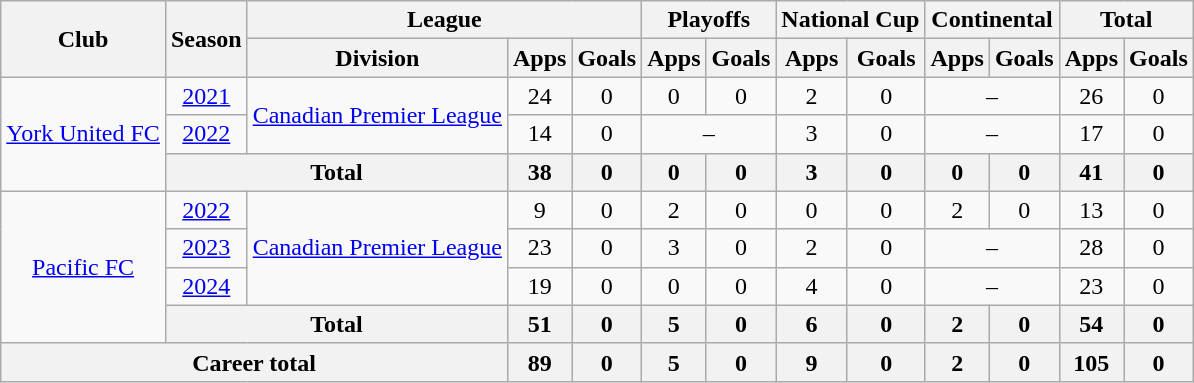<table class="wikitable" style="text-align:center">
<tr>
<th rowspan="2">Club</th>
<th rowspan="2">Season</th>
<th colspan="3">League</th>
<th colspan="2">Playoffs</th>
<th colspan="2">National Cup</th>
<th colspan="2">Continental</th>
<th colspan="2">Total</th>
</tr>
<tr>
<th>Division</th>
<th>Apps</th>
<th>Goals</th>
<th>Apps</th>
<th>Goals</th>
<th>Apps</th>
<th>Goals</th>
<th>Apps</th>
<th>Goals</th>
<th>Apps</th>
<th>Goals</th>
</tr>
<tr>
<td rowspan=3><a href='#'>York United FC</a></td>
<td><a href='#'>2021</a></td>
<td rowspan=2><a href='#'>Canadian Premier League</a></td>
<td>24</td>
<td>0</td>
<td>0</td>
<td>0</td>
<td>2</td>
<td>0</td>
<td colspan="2">–</td>
<td>26</td>
<td>0</td>
</tr>
<tr>
<td><a href='#'>2022</a></td>
<td>14</td>
<td>0</td>
<td colspan="2">–</td>
<td>3</td>
<td>0</td>
<td colspan="2">–</td>
<td>17</td>
<td>0</td>
</tr>
<tr>
<th colspan="2">Total</th>
<th>38</th>
<th>0</th>
<th>0</th>
<th>0</th>
<th>3</th>
<th>0</th>
<th>0</th>
<th>0</th>
<th>41</th>
<th>0</th>
</tr>
<tr>
<td rowspan=4><a href='#'>Pacific FC</a></td>
<td><a href='#'>2022</a></td>
<td rowspan=3><a href='#'>Canadian Premier League</a></td>
<td>9</td>
<td>0</td>
<td>2</td>
<td>0</td>
<td>0</td>
<td>0</td>
<td>2</td>
<td>0</td>
<td>13</td>
<td>0</td>
</tr>
<tr>
<td><a href='#'>2023</a></td>
<td>23</td>
<td>0</td>
<td>3</td>
<td>0</td>
<td>2</td>
<td>0</td>
<td colspan="2">–</td>
<td>28</td>
<td>0</td>
</tr>
<tr>
<td><a href='#'>2024</a></td>
<td>19</td>
<td>0</td>
<td>0</td>
<td>0</td>
<td>4</td>
<td>0</td>
<td colspan="2">–</td>
<td>23</td>
<td>0</td>
</tr>
<tr>
<th colspan="2">Total</th>
<th>51</th>
<th>0</th>
<th>5</th>
<th>0</th>
<th>6</th>
<th>0</th>
<th>2</th>
<th>0</th>
<th>54</th>
<th>0</th>
</tr>
<tr>
<th colspan="3">Career total</th>
<th>89</th>
<th>0</th>
<th>5</th>
<th>0</th>
<th>9</th>
<th>0</th>
<th>2</th>
<th>0</th>
<th>105</th>
<th>0</th>
</tr>
</table>
